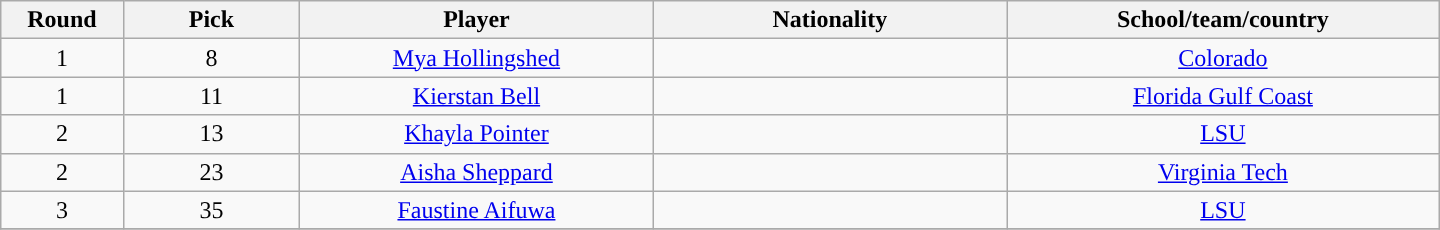<table class="wikitable" style="text-align:center; width:60em">
<tr>
<th width="2%">Round</th>
<th width="5%">Pick</th>
<th width="10%">Player</th>
<th width="10%">Nationality</th>
<th width="10%">School/team/country</th>
</tr>
<tr>
<td>1</td>
<td>8</td>
<td><a href='#'>Mya Hollingshed</a></td>
<td></td>
<td><a href='#'>Colorado</a></td>
</tr>
<tr>
<td>1</td>
<td>11</td>
<td><a href='#'>Kierstan Bell</a></td>
<td></td>
<td><a href='#'>Florida Gulf Coast</a></td>
</tr>
<tr>
<td>2</td>
<td>13</td>
<td><a href='#'>Khayla Pointer</a></td>
<td></td>
<td><a href='#'>LSU</a></td>
</tr>
<tr>
<td>2</td>
<td>23</td>
<td><a href='#'>Aisha Sheppard</a></td>
<td></td>
<td><a href='#'>Virginia Tech</a></td>
</tr>
<tr>
<td>3</td>
<td>35</td>
<td><a href='#'>Faustine Aifuwa</a></td>
<td></td>
<td><a href='#'>LSU</a></td>
</tr>
<tr>
</tr>
</table>
